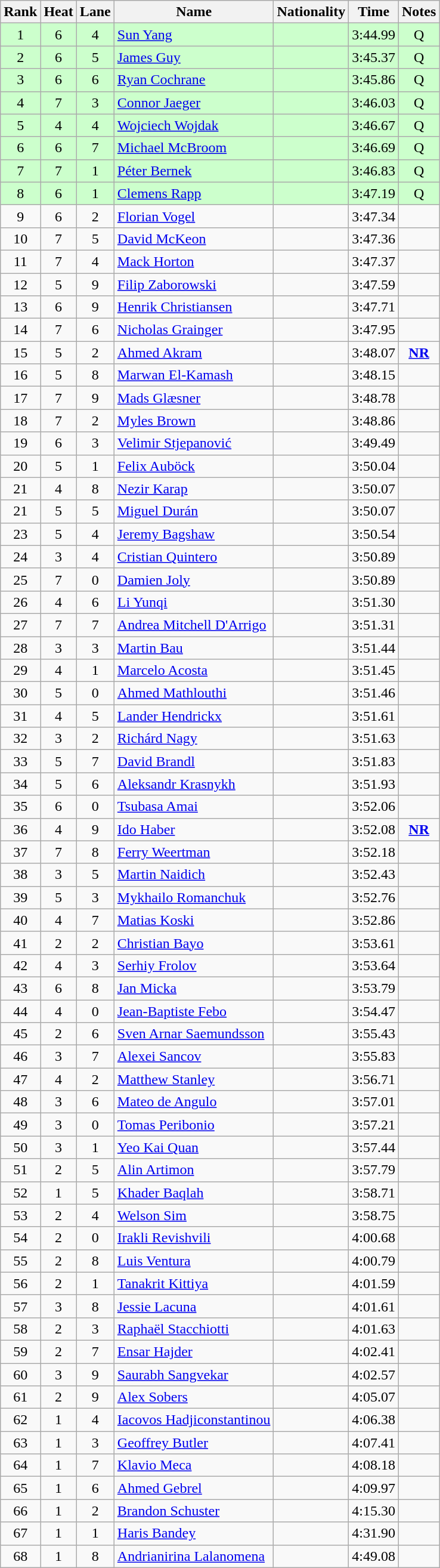<table class="wikitable sortable" style="text-align:center">
<tr>
<th>Rank</th>
<th>Heat</th>
<th>Lane</th>
<th>Name</th>
<th>Nationality</th>
<th>Time</th>
<th>Notes</th>
</tr>
<tr bgcolor=ccffcc>
<td>1</td>
<td>6</td>
<td>4</td>
<td align=left><a href='#'>Sun Yang</a></td>
<td align=left></td>
<td>3:44.99</td>
<td>Q</td>
</tr>
<tr bgcolor=ccffcc>
<td>2</td>
<td>6</td>
<td>5</td>
<td align=left><a href='#'>James Guy</a></td>
<td align=left></td>
<td>3:45.37</td>
<td>Q</td>
</tr>
<tr bgcolor=ccffcc>
<td>3</td>
<td>6</td>
<td>6</td>
<td align=left><a href='#'>Ryan Cochrane</a></td>
<td align=left></td>
<td>3:45.86</td>
<td>Q</td>
</tr>
<tr bgcolor=ccffcc>
<td>4</td>
<td>7</td>
<td>3</td>
<td align=left><a href='#'>Connor Jaeger</a></td>
<td align=left></td>
<td>3:46.03</td>
<td>Q</td>
</tr>
<tr bgcolor=ccffcc>
<td>5</td>
<td>4</td>
<td>4</td>
<td align=left><a href='#'>Wojciech Wojdak</a></td>
<td align=left></td>
<td>3:46.67</td>
<td>Q</td>
</tr>
<tr bgcolor=ccffcc>
<td>6</td>
<td>6</td>
<td>7</td>
<td align=left><a href='#'>Michael McBroom</a></td>
<td align=left></td>
<td>3:46.69</td>
<td>Q</td>
</tr>
<tr bgcolor=ccffcc>
<td>7</td>
<td>7</td>
<td>1</td>
<td align=left><a href='#'>Péter Bernek</a></td>
<td align=left></td>
<td>3:46.83</td>
<td>Q</td>
</tr>
<tr bgcolor=ccffcc>
<td>8</td>
<td>6</td>
<td>1</td>
<td align=left><a href='#'>Clemens Rapp</a></td>
<td align=left></td>
<td>3:47.19</td>
<td>Q</td>
</tr>
<tr>
<td>9</td>
<td>6</td>
<td>2</td>
<td align=left><a href='#'>Florian Vogel</a></td>
<td align=left></td>
<td>3:47.34</td>
<td></td>
</tr>
<tr>
<td>10</td>
<td>7</td>
<td>5</td>
<td align=left><a href='#'>David McKeon</a></td>
<td align=left></td>
<td>3:47.36</td>
<td></td>
</tr>
<tr>
<td>11</td>
<td>7</td>
<td>4</td>
<td align=left><a href='#'>Mack Horton</a></td>
<td align=left></td>
<td>3:47.37</td>
<td></td>
</tr>
<tr>
<td>12</td>
<td>5</td>
<td>9</td>
<td align=left><a href='#'>Filip Zaborowski</a></td>
<td align=left></td>
<td>3:47.59</td>
<td></td>
</tr>
<tr>
<td>13</td>
<td>6</td>
<td>9</td>
<td align=left><a href='#'>Henrik Christiansen</a></td>
<td align=left></td>
<td>3:47.71</td>
<td></td>
</tr>
<tr>
<td>14</td>
<td>7</td>
<td>6</td>
<td align=left><a href='#'>Nicholas Grainger</a></td>
<td align=left></td>
<td>3:47.95</td>
<td></td>
</tr>
<tr>
<td>15</td>
<td>5</td>
<td>2</td>
<td align=left><a href='#'>Ahmed Akram</a></td>
<td align=left></td>
<td>3:48.07</td>
<td><strong><a href='#'>NR</a></strong></td>
</tr>
<tr>
<td>16</td>
<td>5</td>
<td>8</td>
<td align=left><a href='#'>Marwan El-Kamash</a></td>
<td align=left></td>
<td>3:48.15</td>
<td></td>
</tr>
<tr>
<td>17</td>
<td>7</td>
<td>9</td>
<td align=left><a href='#'>Mads Glæsner</a></td>
<td align=left></td>
<td>3:48.78</td>
<td></td>
</tr>
<tr>
<td>18</td>
<td>7</td>
<td>2</td>
<td align=left><a href='#'>Myles Brown</a></td>
<td align=left></td>
<td>3:48.86</td>
<td></td>
</tr>
<tr>
<td>19</td>
<td>6</td>
<td>3</td>
<td align=left><a href='#'>Velimir Stjepanović</a></td>
<td align=left></td>
<td>3:49.49</td>
<td></td>
</tr>
<tr>
<td>20</td>
<td>5</td>
<td>1</td>
<td align=left><a href='#'>Felix Auböck</a></td>
<td align=left></td>
<td>3:50.04</td>
<td></td>
</tr>
<tr>
<td>21</td>
<td>4</td>
<td>8</td>
<td align=left><a href='#'>Nezir Karap</a></td>
<td align=left></td>
<td>3:50.07</td>
<td></td>
</tr>
<tr>
<td>21</td>
<td>5</td>
<td>5</td>
<td align=left><a href='#'>Miguel Durán</a></td>
<td align=left></td>
<td>3:50.07</td>
<td></td>
</tr>
<tr>
<td>23</td>
<td>5</td>
<td>4</td>
<td align=left><a href='#'>Jeremy Bagshaw</a></td>
<td align=left></td>
<td>3:50.54</td>
<td></td>
</tr>
<tr>
<td>24</td>
<td>3</td>
<td>4</td>
<td align=left><a href='#'>Cristian Quintero</a></td>
<td align=left></td>
<td>3:50.89</td>
<td></td>
</tr>
<tr>
<td>25</td>
<td>7</td>
<td>0</td>
<td align=left><a href='#'>Damien Joly</a></td>
<td align=left></td>
<td>3:50.89</td>
<td></td>
</tr>
<tr>
<td>26</td>
<td>4</td>
<td>6</td>
<td align=left><a href='#'>Li Yunqi</a></td>
<td align=left></td>
<td>3:51.30</td>
<td></td>
</tr>
<tr>
<td>27</td>
<td>7</td>
<td>7</td>
<td align=left><a href='#'>Andrea Mitchell D'Arrigo</a></td>
<td align=left></td>
<td>3:51.31</td>
<td></td>
</tr>
<tr>
<td>28</td>
<td>3</td>
<td>3</td>
<td align=left><a href='#'>Martin Bau</a></td>
<td align=left></td>
<td>3:51.44</td>
<td></td>
</tr>
<tr>
<td>29</td>
<td>4</td>
<td>1</td>
<td align=left><a href='#'>Marcelo Acosta</a></td>
<td align=left></td>
<td>3:51.45</td>
<td></td>
</tr>
<tr>
<td>30</td>
<td>5</td>
<td>0</td>
<td align=left><a href='#'>Ahmed Mathlouthi</a></td>
<td align=left></td>
<td>3:51.46</td>
<td></td>
</tr>
<tr>
<td>31</td>
<td>4</td>
<td>5</td>
<td align=left><a href='#'>Lander Hendrickx</a></td>
<td align=left></td>
<td>3:51.61</td>
<td></td>
</tr>
<tr>
<td>32</td>
<td>3</td>
<td>2</td>
<td align=left><a href='#'>Richárd Nagy</a></td>
<td align=left></td>
<td>3:51.63</td>
<td></td>
</tr>
<tr>
<td>33</td>
<td>5</td>
<td>7</td>
<td align=left><a href='#'>David Brandl</a></td>
<td align=left></td>
<td>3:51.83</td>
<td></td>
</tr>
<tr>
<td>34</td>
<td>5</td>
<td>6</td>
<td align=left><a href='#'>Aleksandr Krasnykh</a></td>
<td align=left></td>
<td>3:51.93</td>
<td></td>
</tr>
<tr>
<td>35</td>
<td>6</td>
<td>0</td>
<td align=left><a href='#'>Tsubasa Amai</a></td>
<td align=left></td>
<td>3:52.06</td>
<td></td>
</tr>
<tr>
<td>36</td>
<td>4</td>
<td>9</td>
<td align=left><a href='#'>Ido Haber</a></td>
<td align=left></td>
<td>3:52.08</td>
<td><strong><a href='#'>NR</a></strong></td>
</tr>
<tr>
<td>37</td>
<td>7</td>
<td>8</td>
<td align=left><a href='#'>Ferry Weertman</a></td>
<td align=left></td>
<td>3:52.18</td>
<td></td>
</tr>
<tr>
<td>38</td>
<td>3</td>
<td>5</td>
<td align=left><a href='#'>Martin Naidich</a></td>
<td align=left></td>
<td>3:52.43</td>
<td></td>
</tr>
<tr>
<td>39</td>
<td>5</td>
<td>3</td>
<td align=left><a href='#'>Mykhailo Romanchuk</a></td>
<td align=left></td>
<td>3:52.76</td>
<td></td>
</tr>
<tr>
<td>40</td>
<td>4</td>
<td>7</td>
<td align=left><a href='#'>Matias Koski</a></td>
<td align=left></td>
<td>3:52.86</td>
<td></td>
</tr>
<tr>
<td>41</td>
<td>2</td>
<td>2</td>
<td align=left><a href='#'>Christian Bayo</a></td>
<td align=left></td>
<td>3:53.61</td>
<td></td>
</tr>
<tr>
<td>42</td>
<td>4</td>
<td>3</td>
<td align=left><a href='#'>Serhiy Frolov</a></td>
<td align=left></td>
<td>3:53.64</td>
<td></td>
</tr>
<tr>
<td>43</td>
<td>6</td>
<td>8</td>
<td align=left><a href='#'>Jan Micka</a></td>
<td align=left></td>
<td>3:53.79</td>
<td></td>
</tr>
<tr>
<td>44</td>
<td>4</td>
<td>0</td>
<td align=left><a href='#'>Jean-Baptiste Febo</a></td>
<td align=left></td>
<td>3:54.47</td>
<td></td>
</tr>
<tr>
<td>45</td>
<td>2</td>
<td>6</td>
<td align=left><a href='#'>Sven Arnar Saemundsson</a></td>
<td align=left></td>
<td>3:55.43</td>
<td></td>
</tr>
<tr>
<td>46</td>
<td>3</td>
<td>7</td>
<td align=left><a href='#'>Alexei Sancov</a></td>
<td align=left></td>
<td>3:55.83</td>
<td></td>
</tr>
<tr>
<td>47</td>
<td>4</td>
<td>2</td>
<td align=left><a href='#'>Matthew Stanley</a></td>
<td align=left></td>
<td>3:56.71</td>
<td></td>
</tr>
<tr>
<td>48</td>
<td>3</td>
<td>6</td>
<td align=left><a href='#'>Mateo de Angulo</a></td>
<td align=left></td>
<td>3:57.01</td>
<td></td>
</tr>
<tr>
<td>49</td>
<td>3</td>
<td>0</td>
<td align=left><a href='#'>Tomas Peribonio</a></td>
<td align=left></td>
<td>3:57.21</td>
<td></td>
</tr>
<tr>
<td>50</td>
<td>3</td>
<td>1</td>
<td align=left><a href='#'>Yeo Kai Quan</a></td>
<td align=left></td>
<td>3:57.44</td>
<td></td>
</tr>
<tr>
<td>51</td>
<td>2</td>
<td>5</td>
<td align=left><a href='#'>Alin Artimon</a></td>
<td align=left></td>
<td>3:57.79</td>
<td></td>
</tr>
<tr>
<td>52</td>
<td>1</td>
<td>5</td>
<td align=left><a href='#'>Khader Baqlah</a></td>
<td align=left></td>
<td>3:58.71</td>
<td></td>
</tr>
<tr>
<td>53</td>
<td>2</td>
<td>4</td>
<td align=left><a href='#'>Welson Sim</a></td>
<td align=left></td>
<td>3:58.75</td>
<td></td>
</tr>
<tr>
<td>54</td>
<td>2</td>
<td>0</td>
<td align=left><a href='#'>Irakli Revishvili</a></td>
<td align=left></td>
<td>4:00.68</td>
<td></td>
</tr>
<tr>
<td>55</td>
<td>2</td>
<td>8</td>
<td align=left><a href='#'>Luis Ventura</a></td>
<td align=left></td>
<td>4:00.79</td>
<td></td>
</tr>
<tr>
<td>56</td>
<td>2</td>
<td>1</td>
<td align=left><a href='#'>Tanakrit Kittiya</a></td>
<td align=left></td>
<td>4:01.59</td>
<td></td>
</tr>
<tr>
<td>57</td>
<td>3</td>
<td>8</td>
<td align=left><a href='#'>Jessie Lacuna</a></td>
<td align=left></td>
<td>4:01.61</td>
<td></td>
</tr>
<tr>
<td>58</td>
<td>2</td>
<td>3</td>
<td align=left><a href='#'>Raphaël Stacchiotti</a></td>
<td align=left></td>
<td>4:01.63</td>
<td></td>
</tr>
<tr>
<td>59</td>
<td>2</td>
<td>7</td>
<td align=left><a href='#'>Ensar Hajder</a></td>
<td align=left></td>
<td>4:02.41</td>
<td></td>
</tr>
<tr>
<td>60</td>
<td>3</td>
<td>9</td>
<td align=left><a href='#'>Saurabh Sangvekar</a></td>
<td align=left></td>
<td>4:02.57</td>
<td></td>
</tr>
<tr>
<td>61</td>
<td>2</td>
<td>9</td>
<td align=left><a href='#'>Alex Sobers</a></td>
<td align=left></td>
<td>4:05.07</td>
<td></td>
</tr>
<tr>
<td>62</td>
<td>1</td>
<td>4</td>
<td align=left><a href='#'>Iacovos Hadjiconstantinou</a></td>
<td align=left></td>
<td>4:06.38</td>
<td></td>
</tr>
<tr>
<td>63</td>
<td>1</td>
<td>3</td>
<td align=left><a href='#'>Geoffrey Butler</a></td>
<td align=left></td>
<td>4:07.41</td>
<td></td>
</tr>
<tr>
<td>64</td>
<td>1</td>
<td>7</td>
<td align=left><a href='#'>Klavio Meca</a></td>
<td align=left></td>
<td>4:08.18</td>
<td></td>
</tr>
<tr>
<td>65</td>
<td>1</td>
<td>6</td>
<td align=left><a href='#'>Ahmed Gebrel</a></td>
<td align=left></td>
<td>4:09.97</td>
<td></td>
</tr>
<tr>
<td>66</td>
<td>1</td>
<td>2</td>
<td align=left><a href='#'>Brandon Schuster</a></td>
<td align=left></td>
<td>4:15.30</td>
<td></td>
</tr>
<tr>
<td>67</td>
<td>1</td>
<td>1</td>
<td align=left><a href='#'>Haris Bandey</a></td>
<td align=left></td>
<td>4:31.90</td>
<td></td>
</tr>
<tr>
<td>68</td>
<td>1</td>
<td>8</td>
<td align=left><a href='#'>Andrianirina Lalanomena</a></td>
<td align=left></td>
<td>4:49.08</td>
<td></td>
</tr>
</table>
